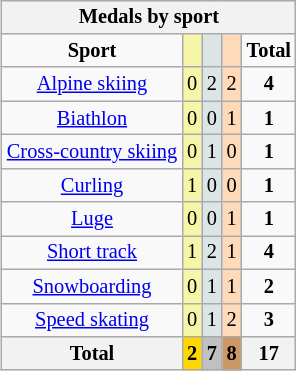<table class="wikitable" style="font-size:85%;float:right">
<tr bgcolor=EFEFEF>
<th colspan=5>Medals by sport</th>
</tr>
<tr align=center>
<td><strong>Sport</strong></td>
<td bgcolor=#f7f6a8></td>
<td bgcolor=#dce5e5></td>
<td bgcolor=#ffdab9></td>
<td><strong>Total</strong></td>
</tr>
<tr align=center>
<td><a href='#'>Alpine skiing</a></td>
<td style="background:#F7F6A8;">0</td>
<td style="background:#DCE5E5;">2</td>
<td style="background:#FFDAB9;">2</td>
<td><strong>4</strong></td>
</tr>
<tr align=center>
<td><a href='#'>Biathlon</a></td>
<td style="background:#F7F6A8;">0</td>
<td style="background:#DCE5E5;">0</td>
<td style="background:#FFDAB9;">1</td>
<td><strong>1</strong></td>
</tr>
<tr align=center>
<td><a href='#'>Cross-country skiing</a></td>
<td style="background:#F7F6A8;">0</td>
<td style="background:#DCE5E5;">1</td>
<td style="background:#FFDAB9;">0</td>
<td><strong>1</strong></td>
</tr>
<tr align=center>
<td><a href='#'>Curling</a></td>
<td style="background:#F7F6A8;">1</td>
<td style="background:#DCE5E5;">0</td>
<td style="background:#FFDAB9;">0</td>
<td><strong>1</strong></td>
</tr>
<tr align=center>
<td><a href='#'>Luge</a></td>
<td style="background:#F7F6A8;">0</td>
<td style="background:#DCE5E5;">0</td>
<td style="background:#FFDAB9;">1</td>
<td><strong>1</strong></td>
</tr>
<tr align=center>
<td><a href='#'>Short track</a></td>
<td style="background:#F7F6A8;">1</td>
<td style="background:#DCE5E5;">2</td>
<td style="background:#FFDAB9;">1</td>
<td><strong>4</strong></td>
</tr>
<tr align=center>
<td><a href='#'>Snowboarding</a></td>
<td style="background:#F7F6A8;">0</td>
<td style="background:#DCE5E5;">1</td>
<td style="background:#FFDAB9;">1</td>
<td><strong>2</strong></td>
</tr>
<tr align=center>
<td><a href='#'>Speed skating</a></td>
<td style="background:#F7F6A8;">0</td>
<td style="background:#DCE5E5;">1</td>
<td style="background:#FFDAB9;">2</td>
<td><strong>3</strong></td>
</tr>
<tr align=center>
<th>Total</th>
<th style="background:gold;">2</th>
<th style="background:silver;">7</th>
<th style="background:#c96;">8</th>
<th>17</th>
</tr>
</table>
